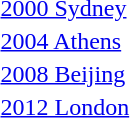<table>
<tr>
<td><a href='#'>2000 Sydney</a></td>
<td></td>
<td></td>
<td></td>
</tr>
<tr>
<td><a href='#'>2004 Athens</a></td>
<td></td>
<td></td>
<td></td>
</tr>
<tr>
<td><a href='#'>2008 Beijing</a></td>
<td></td>
<td></td>
<td></td>
</tr>
<tr>
<td><a href='#'>2012 London</a></td>
<td></td>
<td></td>
<td></td>
</tr>
</table>
